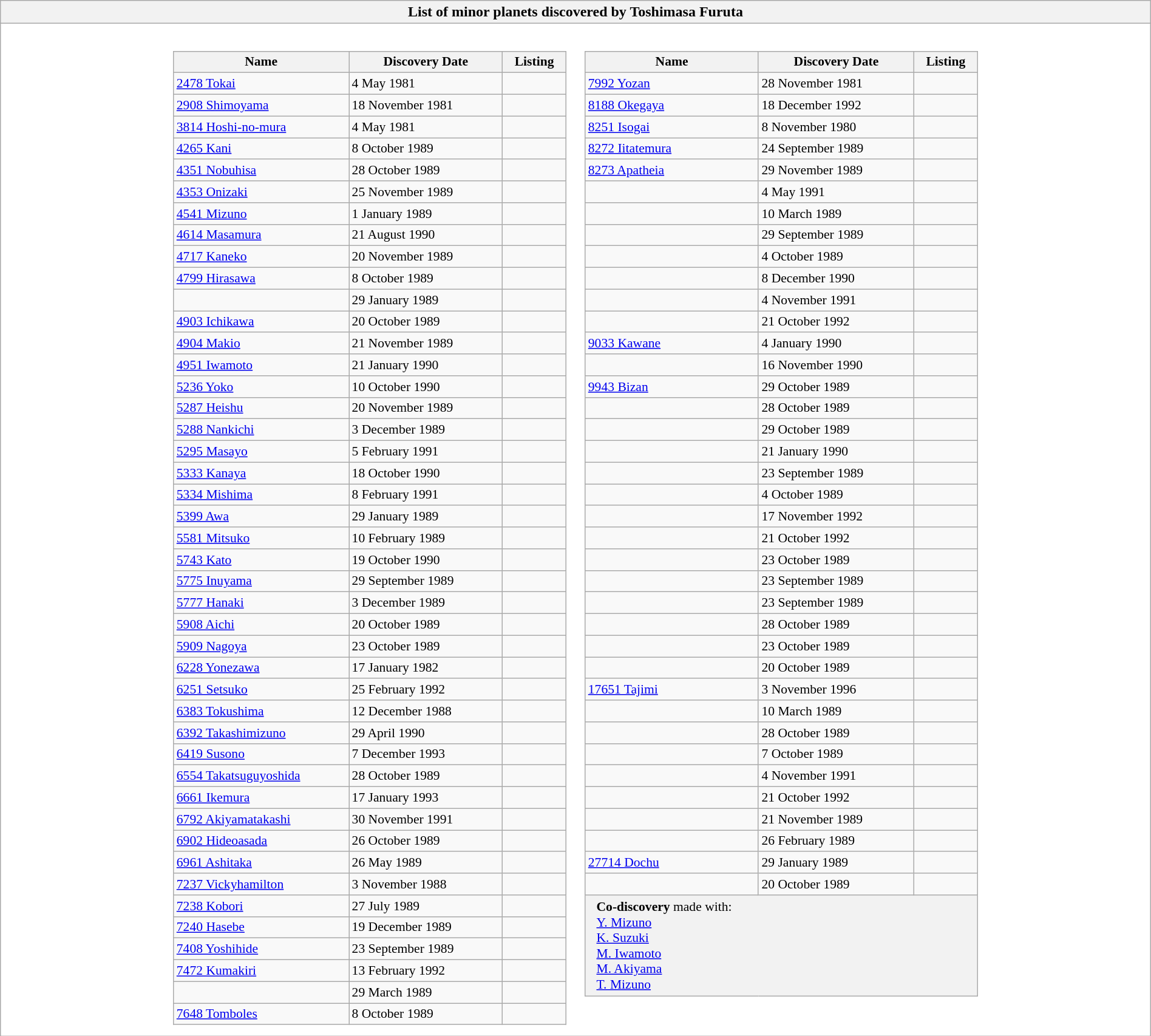<table class="wikitable collapsible collapsed" role="presentation" style="width:100%; background:#ffffff;">
<tr>
<th>List of minor planets discovered by Toshimasa Furuta</th>
</tr>
<tr>
<td align="center"><br><table class="wikitable" style="width: 30em; display:inline-table; margin:8px; text-align:left; font-size:90%">
<tr>
<th scope="col" style="width: 13.5em;">Name</th>
<th scope="col" style="width: 12em;">Discovery Date</th>
<th scope="col" style="width: 4.5em;">Listing</th>
</tr>
<tr>
<td><a href='#'>2478 Tokai</a></td>
<td>4 May 1981</td>
<td></td>
</tr>
<tr>
<td><a href='#'>2908 Shimoyama</a></td>
<td>18 November 1981</td>
<td></td>
</tr>
<tr>
<td><a href='#'>3814 Hoshi-no-mura</a></td>
<td>4 May 1981</td>
<td></td>
</tr>
<tr>
<td><a href='#'>4265 Kani</a></td>
<td>8 October 1989</td>
<td> </td>
</tr>
<tr>
<td><a href='#'>4351 Nobuhisa</a></td>
<td>28 October 1989</td>
<td> </td>
</tr>
<tr>
<td><a href='#'>4353 Onizaki</a></td>
<td>25 November 1989</td>
<td> </td>
</tr>
<tr>
<td><a href='#'>4541 Mizuno</a></td>
<td>1 January 1989</td>
<td> </td>
</tr>
<tr>
<td><a href='#'>4614 Masamura</a></td>
<td>21 August 1990</td>
<td> </td>
</tr>
<tr>
<td><a href='#'>4717 Kaneko</a></td>
<td>20 November 1989</td>
<td> </td>
</tr>
<tr>
<td><a href='#'>4799 Hirasawa</a></td>
<td>8 October 1989</td>
<td> </td>
</tr>
<tr>
<td></td>
<td>29 January 1989</td>
<td> </td>
</tr>
<tr>
<td><a href='#'>4903 Ichikawa</a></td>
<td>20 October 1989</td>
<td> </td>
</tr>
<tr>
<td><a href='#'>4904 Makio</a></td>
<td>21 November 1989</td>
<td> </td>
</tr>
<tr>
<td><a href='#'>4951 Iwamoto</a></td>
<td>21 January 1990</td>
<td> </td>
</tr>
<tr>
<td><a href='#'>5236 Yoko</a></td>
<td>10 October 1990</td>
<td> </td>
</tr>
<tr>
<td><a href='#'>5287 Heishu</a></td>
<td>20 November 1989</td>
<td> </td>
</tr>
<tr>
<td><a href='#'>5288 Nankichi</a></td>
<td>3 December 1989</td>
<td> </td>
</tr>
<tr>
<td><a href='#'>5295 Masayo</a></td>
<td>5 February 1991</td>
<td> </td>
</tr>
<tr>
<td><a href='#'>5333 Kanaya</a></td>
<td>18 October 1990</td>
<td> </td>
</tr>
<tr>
<td><a href='#'>5334 Mishima</a></td>
<td>8 February 1991</td>
<td> </td>
</tr>
<tr>
<td><a href='#'>5399 Awa</a></td>
<td>29 January 1989</td>
<td> </td>
</tr>
<tr>
<td><a href='#'>5581 Mitsuko</a></td>
<td>10 February 1989</td>
<td> </td>
</tr>
<tr>
<td><a href='#'>5743 Kato</a></td>
<td>19 October 1990</td>
<td> </td>
</tr>
<tr>
<td><a href='#'>5775 Inuyama</a></td>
<td>29 September 1989</td>
<td> </td>
</tr>
<tr>
<td><a href='#'>5777 Hanaki</a></td>
<td>3 December 1989</td>
<td> </td>
</tr>
<tr>
<td><a href='#'>5908 Aichi</a></td>
<td>20 October 1989</td>
<td> </td>
</tr>
<tr>
<td><a href='#'>5909 Nagoya</a></td>
<td>23 October 1989</td>
<td> </td>
</tr>
<tr>
<td><a href='#'>6228 Yonezawa</a></td>
<td>17 January 1982</td>
<td></td>
</tr>
<tr>
<td><a href='#'>6251 Setsuko</a></td>
<td>25 February 1992</td>
<td> </td>
</tr>
<tr>
<td><a href='#'>6383 Tokushima</a></td>
<td>12 December 1988</td>
<td> </td>
</tr>
<tr>
<td><a href='#'>6392 Takashimizuno</a></td>
<td>29 April 1990</td>
<td> </td>
</tr>
<tr>
<td><a href='#'>6419 Susono</a></td>
<td>7 December 1993</td>
<td> </td>
</tr>
<tr>
<td><a href='#'>6554 Takatsuguyoshida</a></td>
<td>28 October 1989</td>
<td> </td>
</tr>
<tr>
<td><a href='#'>6661 Ikemura</a></td>
<td>17 January 1993</td>
<td> </td>
</tr>
<tr>
<td><a href='#'>6792 Akiyamatakashi</a></td>
<td>30 November 1991</td>
<td> </td>
</tr>
<tr>
<td><a href='#'>6902 Hideoasada</a></td>
<td>26 October 1989</td>
<td> </td>
</tr>
<tr>
<td><a href='#'>6961 Ashitaka</a></td>
<td>26 May 1989</td>
<td> </td>
</tr>
<tr>
<td><a href='#'>7237 Vickyhamilton</a></td>
<td>3 November 1988</td>
<td> </td>
</tr>
<tr>
<td><a href='#'>7238 Kobori</a></td>
<td>27 July 1989</td>
<td> </td>
</tr>
<tr>
<td><a href='#'>7240 Hasebe</a></td>
<td>19 December 1989</td>
<td> </td>
</tr>
<tr>
<td><a href='#'>7408 Yoshihide</a></td>
<td>23 September 1989</td>
<td> </td>
</tr>
<tr>
<td><a href='#'>7472 Kumakiri</a></td>
<td>13 February 1992</td>
<td> </td>
</tr>
<tr>
<td></td>
<td>29 March 1989</td>
<td> </td>
</tr>
<tr>
<td><a href='#'>7648 Tomboles</a></td>
<td>8 October 1989</td>
<td> </td>
</tr>
</table>
<table class="wikitable" style="width: 30em; display:inline-table; margin:8px; text-align:left; font-size:90%">
<tr>
<th scope="col" style="width: 13.5em;">Name</th>
<th scope="col" style="width: 12em;">Discovery Date</th>
<th scope="col" style="width: 4.5em;">Listing</th>
</tr>
<tr>
<td><a href='#'>7992 Yozan</a></td>
<td>28 November 1981</td>
<td></td>
</tr>
<tr>
<td><a href='#'>8188 Okegaya</a></td>
<td>18 December 1992</td>
<td> </td>
</tr>
<tr>
<td><a href='#'>8251 Isogai</a></td>
<td>8 November 1980</td>
<td></td>
</tr>
<tr>
<td><a href='#'>8272 Iitatemura</a></td>
<td>24 September 1989</td>
<td> </td>
</tr>
<tr>
<td><a href='#'>8273 Apatheia</a></td>
<td>29 November 1989</td>
<td> </td>
</tr>
<tr>
<td></td>
<td>4 May 1991</td>
<td> </td>
</tr>
<tr>
<td></td>
<td>10 March 1989</td>
<td> </td>
</tr>
<tr>
<td></td>
<td>29 September 1989</td>
<td> </td>
</tr>
<tr>
<td></td>
<td>4 October 1989</td>
<td> </td>
</tr>
<tr>
<td></td>
<td>8 December 1990</td>
<td> </td>
</tr>
<tr>
<td></td>
<td>4 November 1991</td>
<td> </td>
</tr>
<tr>
<td></td>
<td>21 October 1992</td>
<td> </td>
</tr>
<tr>
<td><a href='#'>9033 Kawane</a></td>
<td>4 January 1990</td>
<td> </td>
</tr>
<tr>
<td></td>
<td>16 November 1990</td>
<td> </td>
</tr>
<tr>
<td><a href='#'>9943 Bizan</a></td>
<td>29 October 1989</td>
<td> </td>
</tr>
<tr>
<td></td>
<td>28 October 1989</td>
<td> </td>
</tr>
<tr>
<td></td>
<td>29 October 1989</td>
<td> </td>
</tr>
<tr>
<td></td>
<td>21 January 1990</td>
<td> </td>
</tr>
<tr>
<td></td>
<td>23 September 1989</td>
<td> </td>
</tr>
<tr>
<td></td>
<td>4 October 1989</td>
<td> </td>
</tr>
<tr>
<td></td>
<td>17 November 1992</td>
<td> </td>
</tr>
<tr>
<td></td>
<td>21 October 1992</td>
<td> </td>
</tr>
<tr>
<td></td>
<td>23 October 1989</td>
<td> </td>
</tr>
<tr>
<td></td>
<td>23 September 1989</td>
<td> </td>
</tr>
<tr>
<td></td>
<td>23 September 1989</td>
<td> </td>
</tr>
<tr>
<td></td>
<td>28 October 1989</td>
<td> </td>
</tr>
<tr>
<td></td>
<td>23 October 1989</td>
<td> </td>
</tr>
<tr>
<td></td>
<td>20 October 1989</td>
<td> </td>
</tr>
<tr>
<td><a href='#'>17651 Tajimi</a></td>
<td>3 November 1996</td>
<td> </td>
</tr>
<tr>
<td></td>
<td>10 March 1989</td>
<td> </td>
</tr>
<tr>
<td></td>
<td>28 October 1989</td>
<td> </td>
</tr>
<tr>
<td></td>
<td>7 October 1989</td>
<td> </td>
</tr>
<tr>
<td></td>
<td>4 November 1991</td>
<td> </td>
</tr>
<tr>
<td></td>
<td>21 October 1992</td>
<td> </td>
</tr>
<tr>
<td></td>
<td>21 November 1989</td>
<td> </td>
</tr>
<tr>
<td></td>
<td>26 February 1989</td>
<td> </td>
</tr>
<tr>
<td><a href='#'>27714 Dochu</a></td>
<td>29 January 1989</td>
<td> </td>
</tr>
<tr>
<td></td>
<td>20 October 1989</td>
<td> </td>
</tr>
<tr>
<th colspan=3 style="font-weight: normal; text-align: left; padding: 4px 12px;"><strong>Co-discovery</strong> made with:<br> <a href='#'>Y. Mizuno</a><br> <a href='#'>K. Suzuki</a><br> <a href='#'>M. Iwamoto</a><br> <a href='#'>M. Akiyama</a><br> <a href='#'>T. Mizuno</a></th>
</tr>
</table>
</td>
</tr>
</table>
